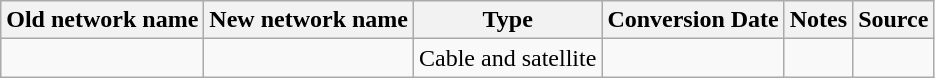<table class="wikitable">
<tr>
<th>Old network name</th>
<th>New network name</th>
<th>Type</th>
<th>Conversion Date</th>
<th>Notes</th>
<th>Source</th>
</tr>
<tr>
<td><a href='#'></a></td>
<td></td>
<td>Cable and satellite</td>
<td></td>
<td></td>
<td></td>
</tr>
</table>
